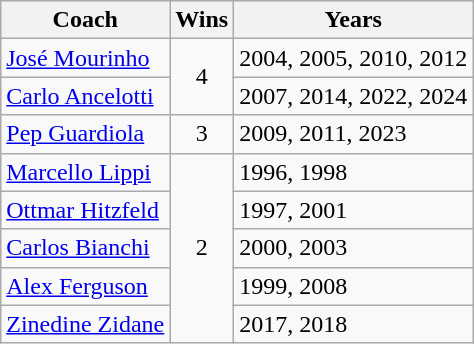<table class="wikitable sortable">
<tr>
<th>Coach</th>
<th>Wins</th>
<th>Years</th>
</tr>
<tr>
<td> <a href='#'>José Mourinho</a></td>
<td rowspan="2" align="center">4</td>
<td>2004, 2005, 2010, 2012</td>
</tr>
<tr>
<td> <a href='#'>Carlo Ancelotti</a></td>
<td>2007, 2014, 2022, 2024</td>
</tr>
<tr>
<td> <a href='#'>Pep Guardiola</a></td>
<td align="center">3</td>
<td>2009, 2011, 2023</td>
</tr>
<tr>
<td> <a href='#'>Marcello Lippi</a></td>
<td rowspan="5" align="center">2</td>
<td>1996, 1998</td>
</tr>
<tr>
<td> <a href='#'>Ottmar Hitzfeld</a></td>
<td>1997, 2001</td>
</tr>
<tr>
<td> <a href='#'>Carlos Bianchi</a></td>
<td>2000, 2003</td>
</tr>
<tr>
<td> <a href='#'>Alex Ferguson</a></td>
<td>1999, 2008</td>
</tr>
<tr>
<td> <a href='#'>Zinedine Zidane</a></td>
<td>2017, 2018</td>
</tr>
</table>
